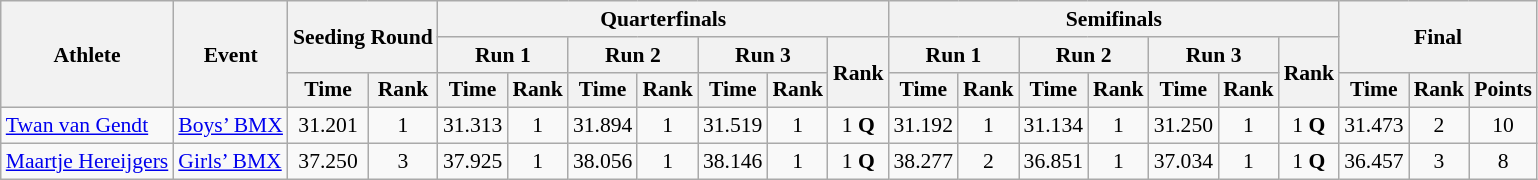<table class="wikitable" border="1" style="font-size:90%">
<tr>
<th rowspan=3>Athlete</th>
<th rowspan=3>Event</th>
<th rowspan=2 colspan=2>Seeding Round</th>
<th colspan=7>Quarterfinals</th>
<th colspan=7>Semifinals</th>
<th rowspan=2 colspan=3>Final</th>
</tr>
<tr>
<th colspan=2>Run 1</th>
<th colspan=2>Run 2</th>
<th colspan=2>Run 3</th>
<th rowspan=2>Rank</th>
<th colspan=2>Run 1</th>
<th colspan=2>Run 2</th>
<th colspan=2>Run 3</th>
<th rowspan=2>Rank</th>
</tr>
<tr>
<th>Time</th>
<th>Rank</th>
<th>Time</th>
<th>Rank</th>
<th>Time</th>
<th>Rank</th>
<th>Time</th>
<th>Rank</th>
<th>Time</th>
<th>Rank</th>
<th>Time</th>
<th>Rank</th>
<th>Time</th>
<th>Rank</th>
<th>Time</th>
<th>Rank</th>
<th>Points</th>
</tr>
<tr>
<td><a href='#'>Twan van Gendt</a></td>
<td><a href='#'>Boys’ BMX</a></td>
<td align=center>31.201</td>
<td align=center>1</td>
<td align=center>31.313</td>
<td align=center>1</td>
<td align=center>31.894</td>
<td align=center>1</td>
<td align=center>31.519</td>
<td align=center>1</td>
<td align=center>1 <strong>Q</strong></td>
<td align=center>31.192</td>
<td align=center>1</td>
<td align=center>31.134</td>
<td align=center>1</td>
<td align=center>31.250</td>
<td align=center>1</td>
<td align=center>1 <strong>Q</strong></td>
<td align=center>31.473</td>
<td align=center>2</td>
<td align=center>10</td>
</tr>
<tr>
<td><a href='#'>Maartje Hereijgers</a></td>
<td><a href='#'>Girls’ BMX</a></td>
<td align=center>37.250</td>
<td align=center>3</td>
<td align=center>37.925</td>
<td align=center>1</td>
<td align=center>38.056</td>
<td align=center>1</td>
<td align=center>38.146</td>
<td align=center>1</td>
<td align=center>1 <strong>Q</strong></td>
<td align=center>38.277</td>
<td align=center>2</td>
<td align=center>36.851</td>
<td align=center>1</td>
<td align=center>37.034</td>
<td align=center>1</td>
<td align=center>1 <strong>Q</strong></td>
<td align=center>36.457</td>
<td align=center>3</td>
<td align=center>8</td>
</tr>
</table>
